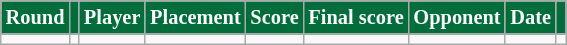<table class="wikitable" style="text-align:center; font-size:85%;">
<tr>
<th style="background-color:#006e3b; color:#ffffff;">Round</th>
<th style="background-color:#006e3b; color:#ffffff;"></th>
<th style="background-color:#006e3b; color:#ffffff;">Player</th>
<th style="background-color:#006e3b; color:#ffffff;">Placement</th>
<th style="background-color:#006e3b; color:#ffffff;">Score</th>
<th style="background-color:#006e3b; color:#ffffff;">Final score</th>
<th style="background-color:#006e3b; color:#ffffff;">Opponent</th>
<th style="background-color:#006e3b; color:#ffffff;">Date</th>
<th style="background-color:#006e3b; color:#ffffff;" class="unsortable"></th>
</tr>
<tr>
<td></td>
<td></td>
<td></td>
<td></td>
<td></td>
<td></td>
<td style="text-align:left;"></td>
<td data-sort-value="1"></td>
<td></td>
</tr>
</table>
